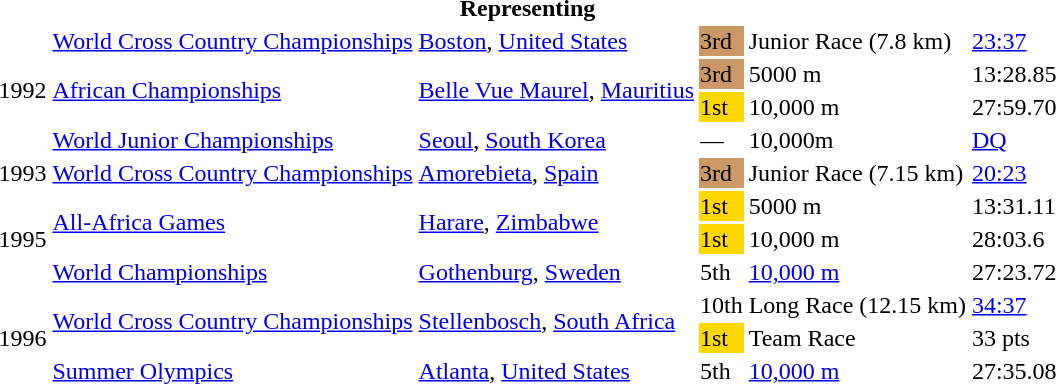<table>
<tr>
<th colspan="6">Representing </th>
</tr>
<tr>
<td rowspan=4>1992</td>
<td><a href='#'>World Cross Country Championships</a></td>
<td><a href='#'>Boston</a>, <a href='#'>United States</a></td>
<td bgcolor="cc9966">3rd</td>
<td>Junior Race (7.8 km)</td>
<td><a href='#'>23:37</a></td>
</tr>
<tr>
<td rowspan=2><a href='#'>African Championships</a></td>
<td rowspan=2><a href='#'>Belle Vue Maurel</a>, <a href='#'>Mauritius</a></td>
<td bgcolor="cc9966">3rd</td>
<td>5000 m</td>
<td>13:28.85</td>
</tr>
<tr>
<td bgcolor="gold">1st</td>
<td>10,000 m</td>
<td>27:59.70</td>
</tr>
<tr>
<td><a href='#'>World Junior Championships</a></td>
<td><a href='#'>Seoul</a>, <a href='#'>South Korea</a></td>
<td>—</td>
<td>10,000m</td>
<td><a href='#'>DQ</a></td>
</tr>
<tr>
<td>1993</td>
<td><a href='#'>World Cross Country Championships</a></td>
<td><a href='#'>Amorebieta</a>, <a href='#'>Spain</a></td>
<td bgcolor="cc9966">3rd</td>
<td>Junior Race (7.15 km)</td>
<td><a href='#'>20:23</a></td>
</tr>
<tr>
<td rowspan=3>1995</td>
<td rowspan=2><a href='#'>All-Africa Games</a></td>
<td rowspan=2><a href='#'>Harare</a>, <a href='#'>Zimbabwe</a></td>
<td bgcolor="gold">1st</td>
<td>5000 m</td>
<td>13:31.11</td>
</tr>
<tr>
<td bgcolor="gold">1st</td>
<td>10,000 m</td>
<td>28:03.6</td>
</tr>
<tr>
<td><a href='#'>World Championships</a></td>
<td><a href='#'>Gothenburg</a>, <a href='#'>Sweden</a></td>
<td>5th</td>
<td><a href='#'>10,000 m</a></td>
<td>27:23.72</td>
</tr>
<tr>
<td rowspan=3>1996</td>
<td rowspan=2><a href='#'>World Cross Country Championships</a></td>
<td rowspan=2><a href='#'>Stellenbosch</a>, <a href='#'>South Africa</a></td>
<td>10th</td>
<td>Long Race (12.15 km)</td>
<td><a href='#'>34:37</a></td>
</tr>
<tr>
<td bgcolor="gold">1st</td>
<td>Team Race</td>
<td>33 pts</td>
</tr>
<tr>
<td><a href='#'>Summer Olympics</a></td>
<td><a href='#'>Atlanta</a>, <a href='#'>United States</a></td>
<td>5th</td>
<td><a href='#'>10,000 m</a></td>
<td>27:35.08</td>
</tr>
</table>
